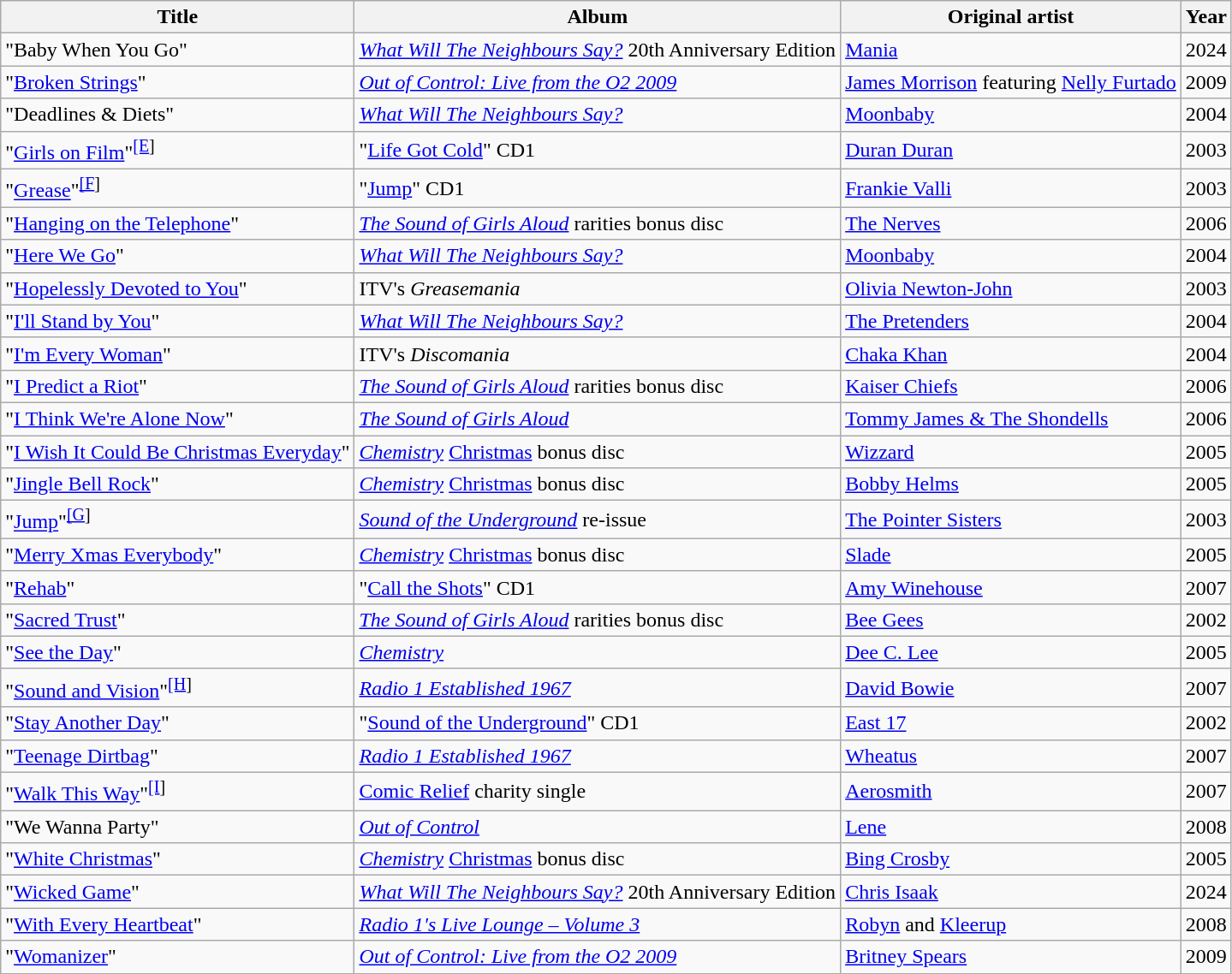<table class="wikitable sortable">
<tr>
<th>Title</th>
<th>Album</th>
<th>Original artist</th>
<th>Year</th>
</tr>
<tr>
<td>"Baby When You Go"</td>
<td><em><a href='#'>What Will The Neighbours Say?</a></em> 20th Anniversary Edition</td>
<td><a href='#'>Mania</a></td>
<td>2024</td>
</tr>
<tr>
<td>"<a href='#'>Broken Strings</a>"</td>
<td><em><a href='#'>Out of Control: Live from the O2 2009</a></em></td>
<td><a href='#'>James Morrison</a> featuring <a href='#'>Nelly Furtado</a></td>
<td>2009</td>
</tr>
<tr>
<td>"Deadlines & Diets"</td>
<td><em><a href='#'>What Will The Neighbours Say?</a></em></td>
<td><a href='#'>Moonbaby</a></td>
<td>2004</td>
</tr>
<tr>
<td>"<a href='#'>Girls on Film</a>"<sup><a href='#'>[E</a>]</sup></td>
<td>"<a href='#'>Life Got Cold</a>" CD1</td>
<td><a href='#'>Duran Duran</a></td>
<td>2003</td>
</tr>
<tr>
<td>"<a href='#'>Grease</a>"<sup><a href='#'>[F</a>]</sup></td>
<td>"<a href='#'>Jump</a>" CD1</td>
<td><a href='#'>Frankie Valli</a></td>
<td>2003</td>
</tr>
<tr>
<td>"<a href='#'>Hanging on the Telephone</a>"</td>
<td><em><a href='#'>The Sound of Girls Aloud</a></em> rarities bonus disc</td>
<td><a href='#'>The Nerves</a></td>
<td>2006</td>
</tr>
<tr>
<td>"<a href='#'>Here We Go</a>"</td>
<td><em><a href='#'>What Will The Neighbours Say?</a></em></td>
<td><a href='#'>Moonbaby</a></td>
<td>2004</td>
</tr>
<tr>
<td>"<a href='#'>Hopelessly Devoted to You</a>"</td>
<td>ITV's <em>Greasemania</em></td>
<td><a href='#'>Olivia Newton-John</a></td>
<td>2003</td>
</tr>
<tr>
<td>"<a href='#'>I'll Stand by You</a>"</td>
<td><em><a href='#'>What Will The Neighbours Say?</a></em></td>
<td><a href='#'>The Pretenders</a></td>
<td>2004</td>
</tr>
<tr>
<td>"<a href='#'>I'm Every Woman</a>"</td>
<td>ITV's <em>Discomania</em></td>
<td><a href='#'>Chaka Khan</a></td>
<td>2004</td>
</tr>
<tr>
<td>"<a href='#'>I Predict a Riot</a>"</td>
<td><em><a href='#'>The Sound of Girls Aloud</a></em> rarities bonus disc</td>
<td><a href='#'>Kaiser Chiefs</a></td>
<td>2006</td>
</tr>
<tr>
<td>"<a href='#'>I Think We're Alone Now</a>"</td>
<td><em><a href='#'>The Sound of Girls Aloud</a></em></td>
<td><a href='#'>Tommy James & The Shondells</a></td>
<td>2006</td>
</tr>
<tr>
<td>"<a href='#'>I Wish It Could Be Christmas Everyday</a>"</td>
<td><em><a href='#'>Chemistry</a></em> <a href='#'>Christmas</a> bonus disc</td>
<td><a href='#'>Wizzard</a></td>
<td>2005</td>
</tr>
<tr>
<td>"<a href='#'>Jingle Bell Rock</a>"</td>
<td><em><a href='#'>Chemistry</a></em> <a href='#'>Christmas</a> bonus disc</td>
<td><a href='#'>Bobby Helms</a></td>
<td>2005</td>
</tr>
<tr>
<td>"<a href='#'>Jump</a>"<sup><a href='#'>[G</a>]</sup></td>
<td><em><a href='#'>Sound of the Underground</a></em> re-issue</td>
<td><a href='#'>The Pointer Sisters</a></td>
<td>2003</td>
</tr>
<tr>
<td>"<a href='#'>Merry Xmas Everybody</a>"</td>
<td><em><a href='#'>Chemistry</a></em> <a href='#'>Christmas</a> bonus disc</td>
<td><a href='#'>Slade</a></td>
<td>2005</td>
</tr>
<tr>
<td>"<a href='#'>Rehab</a>"</td>
<td>"<a href='#'>Call the Shots</a>" CD1</td>
<td><a href='#'>Amy Winehouse</a></td>
<td>2007</td>
</tr>
<tr>
<td>"<a href='#'>Sacred Trust</a>"</td>
<td><em><a href='#'>The Sound of Girls Aloud</a></em> rarities bonus disc</td>
<td><a href='#'>Bee Gees</a></td>
<td>2002</td>
</tr>
<tr>
<td>"<a href='#'>See the Day</a>"</td>
<td><em><a href='#'>Chemistry</a></em></td>
<td><a href='#'>Dee C. Lee</a></td>
<td>2005</td>
</tr>
<tr>
<td>"<a href='#'>Sound and Vision</a>"<sup><a href='#'>[H</a>]</sup></td>
<td><em><a href='#'>Radio 1 Established 1967</a></em></td>
<td><a href='#'>David Bowie</a></td>
<td>2007</td>
</tr>
<tr>
<td>"<a href='#'>Stay Another Day</a>"</td>
<td>"<a href='#'>Sound of the Underground</a>" CD1</td>
<td><a href='#'>East 17</a></td>
<td>2002</td>
</tr>
<tr>
<td>"<a href='#'>Teenage Dirtbag</a>"</td>
<td><em><a href='#'>Radio 1 Established 1967</a></em></td>
<td><a href='#'>Wheatus</a></td>
<td>2007</td>
</tr>
<tr>
<td>"<a href='#'>Walk This Way</a>"<sup><a href='#'>[I</a>]</sup></td>
<td><a href='#'>Comic Relief</a> charity single</td>
<td><a href='#'>Aerosmith</a></td>
<td>2007</td>
</tr>
<tr>
<td>"We Wanna Party"</td>
<td><em><a href='#'>Out of Control</a></em></td>
<td><a href='#'>Lene</a></td>
<td>2008</td>
</tr>
<tr>
<td>"<a href='#'>White Christmas</a>"</td>
<td><em><a href='#'>Chemistry</a></em> <a href='#'>Christmas</a> bonus disc</td>
<td><a href='#'>Bing Crosby</a></td>
<td>2005</td>
</tr>
<tr>
<td>"<a href='#'>Wicked Game</a>"</td>
<td><em><a href='#'>What Will The Neighbours Say?</a></em> 20th Anniversary Edition</td>
<td><a href='#'>Chris Isaak</a></td>
<td>2024</td>
</tr>
<tr>
<td>"<a href='#'>With Every Heartbeat</a>"</td>
<td><em><a href='#'>Radio 1's Live Lounge – Volume 3</a></em></td>
<td><a href='#'>Robyn</a> and <a href='#'>Kleerup</a></td>
<td>2008</td>
</tr>
<tr>
<td>"<a href='#'>Womanizer</a>"</td>
<td><em><a href='#'>Out of Control: Live from the O2 2009</a></em></td>
<td><a href='#'>Britney Spears</a></td>
<td>2009</td>
</tr>
</table>
